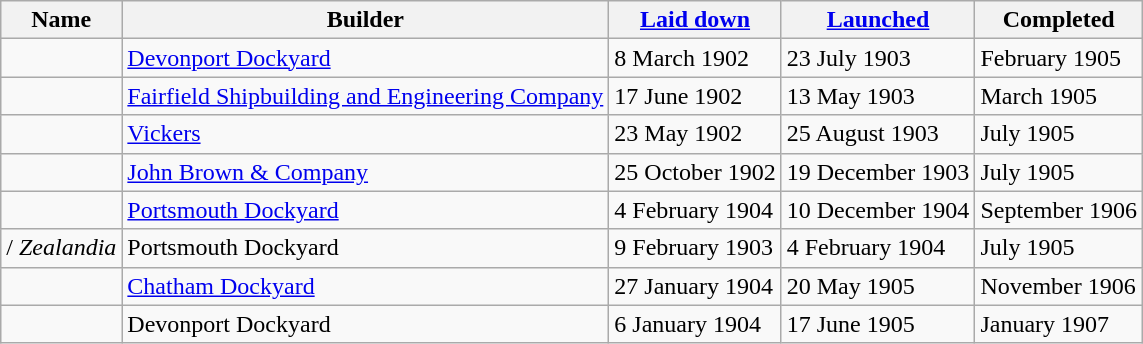<table class="wikitable plainrowheaders">
<tr>
<th scope="col">Name</th>
<th scope="col">Builder</th>
<th scope="col"><a href='#'>Laid down</a></th>
<th scope="col"><a href='#'>Launched</a></th>
<th scope="col">Completed</th>
</tr>
<tr>
<td scope="row"></td>
<td><a href='#'>Devonport Dockyard</a></td>
<td>8 March 1902</td>
<td>23 July 1903</td>
<td>February 1905</td>
</tr>
<tr>
<td scope="row"></td>
<td><a href='#'>Fairfield Shipbuilding and Engineering Company</a></td>
<td>17 June 1902</td>
<td>13 May 1903</td>
<td>March 1905</td>
</tr>
<tr>
<td scope="row"></td>
<td><a href='#'>Vickers</a></td>
<td>23 May 1902</td>
<td>25 August 1903</td>
<td>July 1905</td>
</tr>
<tr>
<td scope="row"></td>
<td><a href='#'>John Brown & Company</a></td>
<td>25 October 1902</td>
<td>19 December 1903</td>
<td>July 1905</td>
</tr>
<tr>
<td scope="row"></td>
<td><a href='#'>Portsmouth Dockyard</a></td>
<td>4 February 1904</td>
<td>10 December 1904</td>
<td>September 1906</td>
</tr>
<tr>
<td scope="row"> / <em>Zealandia</em></td>
<td>Portsmouth Dockyard</td>
<td>9 February 1903</td>
<td>4 February 1904</td>
<td>July 1905</td>
</tr>
<tr>
<td scope="row"></td>
<td><a href='#'>Chatham Dockyard</a></td>
<td>27 January 1904</td>
<td>20 May 1905</td>
<td>November 1906</td>
</tr>
<tr>
<td scope="row"></td>
<td>Devonport Dockyard</td>
<td>6 January 1904</td>
<td>17 June 1905</td>
<td>January 1907</td>
</tr>
</table>
